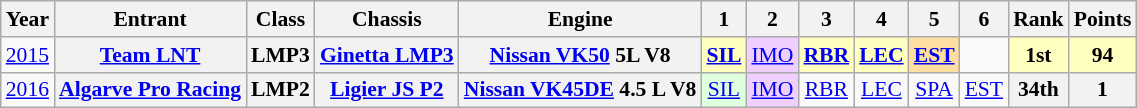<table class="wikitable" style="text-align:center; font-size:90%">
<tr>
<th>Year</th>
<th>Entrant</th>
<th>Class</th>
<th>Chassis</th>
<th>Engine</th>
<th>1</th>
<th>2</th>
<th>3</th>
<th>4</th>
<th>5</th>
<th>6</th>
<th>Rank</th>
<th>Points</th>
</tr>
<tr>
<td><a href='#'>2015</a></td>
<th><a href='#'>Team LNT</a></th>
<th>LMP3</th>
<th><a href='#'>Ginetta LMP3</a></th>
<th><a href='#'>Nissan VK50</a> 5L V8</th>
<td style="background:#FFFFBF;"><strong><a href='#'>SIL</a></strong><br></td>
<td style="background:#EFCFFF;"><a href='#'>IMO</a><br></td>
<td style="background:#FFFFBF;"><strong><a href='#'>RBR</a></strong><br></td>
<td style="background:#FFFFBF;"><strong><a href='#'>LEC</a></strong><br></td>
<td style="background:#FFDF9F;"><strong><a href='#'>EST</a></strong><br></td>
<td></td>
<th style="background:#FFFFBF;">1st</th>
<th style="background:#FFFFBF;">94</th>
</tr>
<tr>
<td><a href='#'>2016</a></td>
<th><a href='#'>Algarve Pro Racing</a></th>
<th>LMP2</th>
<th><a href='#'>Ligier JS P2</a></th>
<th><a href='#'>Nissan VK45DE</a> 4.5 L V8</th>
<td style="background:#DFFFDF;"><a href='#'>SIL</a><br></td>
<td style="background:#EFCFFF;"><a href='#'>IMO</a><br></td>
<td><a href='#'>RBR</a></td>
<td><a href='#'>LEC</a></td>
<td><a href='#'>SPA</a></td>
<td><a href='#'>EST</a></td>
<th>34th</th>
<th>1</th>
</tr>
</table>
